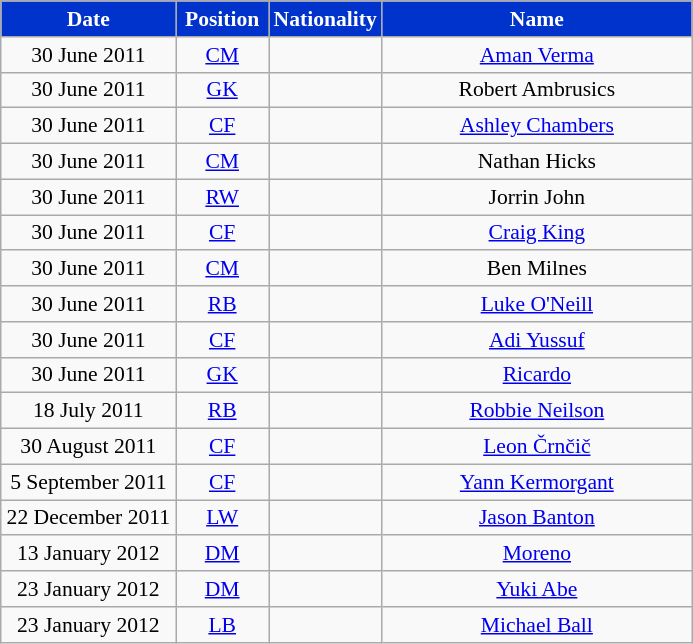<table class="wikitable" style="text-align:center; font-size:90%">
<tr>
<th style="background:#03c; color:white; width:110px;">Date</th>
<th style="background:#03c; color:white; width:55px;">Position</th>
<th style="background:#03c; color:white; width:55px;">Nationality</th>
<th style="background:#03c; color:white; width:200px;">Name</th>
</tr>
<tr>
<td>30 June 2011</td>
<td align=center><a href='#'>CM</a></td>
<td align=center></td>
<td><a href='#'>Aman Verma</a></td>
</tr>
<tr>
<td>30 June 2011</td>
<td align=center><a href='#'>GK</a></td>
<td align=center></td>
<td>Robert Ambrusics</td>
</tr>
<tr>
<td>30 June 2011</td>
<td align=center><a href='#'>CF</a></td>
<td align=center></td>
<td><a href='#'>Ashley Chambers</a></td>
</tr>
<tr>
<td>30 June 2011</td>
<td align=center><a href='#'>CM</a></td>
<td align=center></td>
<td>Nathan Hicks</td>
</tr>
<tr>
<td>30 June 2011</td>
<td align=center><a href='#'>RW</a></td>
<td align=center></td>
<td>Jorrin John</td>
</tr>
<tr>
<td>30 June 2011</td>
<td align=center><a href='#'>CF</a></td>
<td align=center></td>
<td><a href='#'>Craig King</a></td>
</tr>
<tr>
<td>30 June 2011</td>
<td align=center><a href='#'>CM</a></td>
<td align=center></td>
<td>Ben Milnes</td>
</tr>
<tr>
<td>30 June 2011</td>
<td align=center><a href='#'>RB</a></td>
<td align=center></td>
<td><a href='#'>Luke O'Neill</a></td>
</tr>
<tr>
<td>30 June 2011</td>
<td align=center><a href='#'>CF</a></td>
<td align=center></td>
<td><a href='#'>Adi Yussuf</a></td>
</tr>
<tr>
<td>30 June 2011</td>
<td align=center><a href='#'>GK</a></td>
<td align=center></td>
<td><a href='#'>Ricardo</a></td>
</tr>
<tr>
<td>18 July 2011</td>
<td align=center><a href='#'>RB</a></td>
<td align=center></td>
<td><a href='#'>Robbie Neilson</a></td>
</tr>
<tr>
<td>30 August 2011</td>
<td align=center><a href='#'>CF</a></td>
<td align=center></td>
<td><a href='#'>Leon Črnčič</a></td>
</tr>
<tr>
<td>5 September 2011</td>
<td align=center><a href='#'>CF</a></td>
<td align=center></td>
<td><a href='#'>Yann Kermorgant</a></td>
</tr>
<tr>
<td>22 December 2011</td>
<td align=center><a href='#'>LW</a></td>
<td align=center></td>
<td><a href='#'>Jason Banton</a></td>
</tr>
<tr>
<td>13 January 2012</td>
<td align=center><a href='#'>DM</a></td>
<td align=center></td>
<td><a href='#'>Moreno</a></td>
</tr>
<tr>
<td>23 January 2012</td>
<td align=center><a href='#'>DM</a></td>
<td align=center></td>
<td><a href='#'>Yuki Abe</a></td>
</tr>
<tr>
<td>23 January 2012</td>
<td align=center><a href='#'>LB</a></td>
<td align=center></td>
<td><a href='#'>Michael Ball</a></td>
</tr>
</table>
